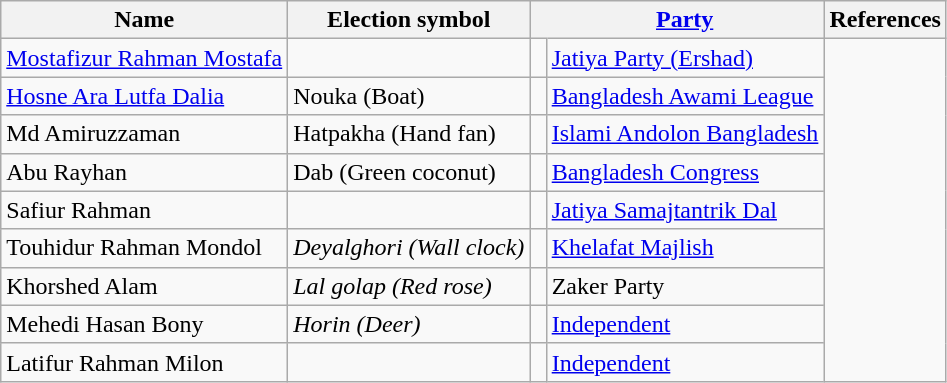<table class="wikitable">
<tr>
<th colspan="1">Name</th>
<th>Election symbol</th>
<th class=unsortable> </th>
<th style="border-left-style:hidden; padding:0.1em 0;"><a href='#'>Party</a></th>
<th>References</th>
</tr>
<tr>
<td><a href='#'>Mostafizur Rahman Mostafa</a></td>
<td><br><strong><em><strong> <em></td>
<td bgcolor=></td>
<td><a href='#'>Jatiya Party (Ershad)</a></td>
<td rowspan="9"></td>
</tr>
<tr>
<td><a href='#'>Hosne Ara Lutfa Dalia</a></td>
<td></em>Nouka (Boat)<em></td>
<td bgcolor=></td>
<td><a href='#'>Bangladesh Awami League</a></td>
</tr>
<tr>
<td>Md Amiruzzaman</td>
<td></em>Hatpakha (Hand fan)<em></td>
<td bgcolor=></td>
<td><a href='#'>Islami Andolon Bangladesh</a></td>
</tr>
<tr>
<td>Abu Rayhan</td>
<td></em>Dab (Green coconut)<em></td>
<td bgcolor=></td>
<td><a href='#'>Bangladesh Congress</a></td>
</tr>
<tr>
<td>Safiur Rahman</td>
<td></em></strong></strong> </em></td>
<td bgcolor=></td>
<td><a href='#'>Jatiya Samajtantrik Dal</a></td>
</tr>
<tr>
<td>Touhidur Rahman Mondol</td>
<td><em>Deyalghori (Wall clock)</em></td>
<td bgcolor=></td>
<td><a href='#'>Khelafat Majlish</a></td>
</tr>
<tr>
<td>Khorshed Alam</td>
<td><em>Lal golap (Red rose)</em></td>
<td bgcolor=></td>
<td>Zaker Party</td>
</tr>
<tr>
<td>Mehedi Hasan Bony</td>
<td><em>Horin (Deer)</em></td>
<td bgcolor=></td>
<td><a href='#'>Independent</a></td>
</tr>
<tr>
<td>Latifur Rahman Milon</td>
<td> <strong><em><strong> <em></td>
<td bgcolor=></td>
<td><a href='#'>Independent</a></td>
</tr>
</table>
